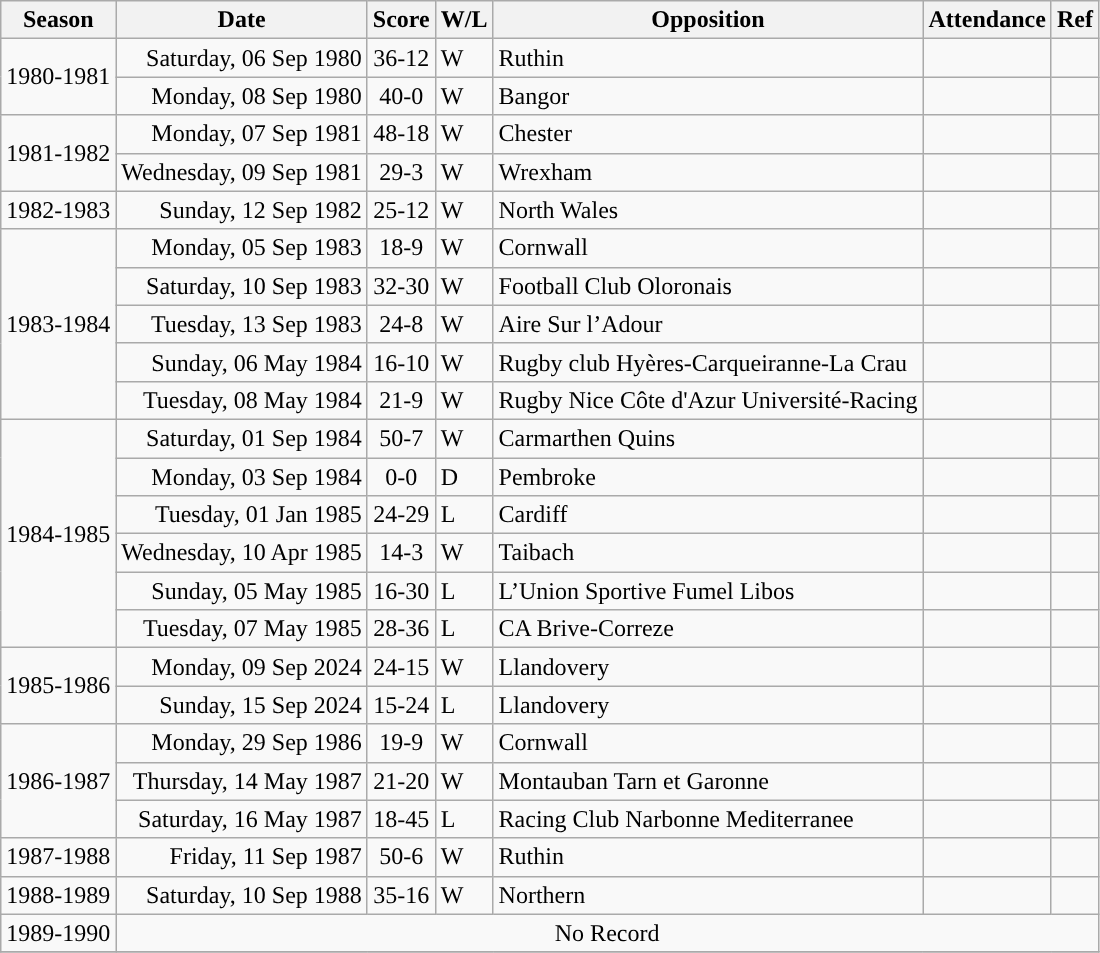<table class="wikitable">
<tr>
<th>Season</th>
<th>Date</th>
<th>Score</th>
<th>W/L</th>
<th>Opposition</th>
<th>Attendance</th>
<th>Ref</th>
</tr>
<tr>
<td rowspan=2>1980-1981</td>
<td style="text-align:right;">Saturday, 06 Sep 1980</td>
<td style="text-align:center;">36-12</td>
<td style="text-align:left;">W</td>
<td>Ruthin</td>
<td></td>
</tr>
<tr>
<td style="text-align:right;">Monday, 08 Sep 1980</td>
<td style="text-align:center;">40-0</td>
<td style="text-align:left;">W</td>
<td>Bangor</td>
<td></td>
<td></td>
</tr>
<tr>
<td rowspan=2>1981-1982</td>
<td style="text-align:right;">Monday, 07 Sep 1981</td>
<td style="text-align:center;">48-18</td>
<td style="text-align:left;">W</td>
<td>Chester</td>
<td></td>
</tr>
<tr>
<td style="text-align:right;">Wednesday, 09 Sep 1981</td>
<td style="text-align:center;">29-3</td>
<td style="text-align:left;">W</td>
<td>Wrexham</td>
<td></td>
<td></td>
</tr>
<tr>
<td>1982-1983</td>
<td style="text-align:right;">Sunday, 12 Sep 1982</td>
<td style="text-align:center;">25-12</td>
<td style="text-align:left;">W</td>
<td>North Wales</td>
<td></td>
<td></td>
</tr>
<tr>
<td rowspan=5>1983-1984</td>
<td style="text-align:right;">Monday, 05 Sep 1983</td>
<td style="text-align:center;">18-9</td>
<td style="text-align:left;">W</td>
<td>Cornwall</td>
<td></td>
</tr>
<tr>
<td style="text-align:right;">Saturday, 10 Sep 1983</td>
<td style="text-align:center;">32-30</td>
<td style="text-align:left;">W</td>
<td>Football Club Oloronais</td>
<td></td>
<td></td>
</tr>
<tr>
<td style="text-align:right;">Tuesday, 13 Sep 1983</td>
<td style="text-align:center;">24-8</td>
<td style="text-align:left;">W</td>
<td>Aire Sur l’Adour</td>
<td></td>
<td></td>
</tr>
<tr>
<td style="text-align:right;">Sunday, 06 May 1984</td>
<td style="text-align:center;">16-10</td>
<td style="text-align:left;">W</td>
<td>Rugby club Hyères-Carqueiranne-La Crau</td>
<td></td>
<td></td>
</tr>
<tr>
<td style="text-align:right;">Tuesday, 08 May 1984</td>
<td style="text-align:center;">21-9</td>
<td style="text-align:left;">W</td>
<td>Rugby Nice Côte d'Azur Université-Racing</td>
<td></td>
<td></td>
</tr>
<tr>
<td rowspan=6>1984-1985</td>
<td style="text-align:right;">Saturday, 01 Sep 1984</td>
<td style="text-align:center;">50-7</td>
<td style="text-align:left;">W</td>
<td>Carmarthen Quins</td>
<td></td>
</tr>
<tr>
<td style="text-align:right;">Monday, 03 Sep 1984</td>
<td style="text-align:center;">0-0</td>
<td style="text-align:left;">D</td>
<td>Pembroke</td>
<td></td>
<td></td>
</tr>
<tr>
<td style="text-align:right;">Tuesday, 01 Jan 1985</td>
<td style="text-align:center;">24-29</td>
<td style="text-align:left;">L</td>
<td>Cardiff</td>
<td></td>
<td></td>
</tr>
<tr>
<td style="text-align:right;">Wednesday, 10 Apr 1985</td>
<td style="text-align:center;">14-3</td>
<td style="text-align:left;">W</td>
<td>Taibach</td>
<td></td>
<td></td>
</tr>
<tr>
<td style="text-align:right;">Sunday, 05 May 1985</td>
<td style="text-align:center;">16-30</td>
<td style="text-align:left;">L</td>
<td>L’Union Sportive Fumel Libos</td>
<td></td>
<td></td>
</tr>
<tr>
<td style="text-align:right;">Tuesday, 07 May 1985</td>
<td style="text-align:center;">28-36</td>
<td style="text-align:left;">L</td>
<td>CA Brive-Correze</td>
<td></td>
<td></td>
</tr>
<tr>
<td rowspan=2>1985-1986</td>
<td style="text-align:right;">Monday, 09 Sep 2024</td>
<td style="text-align:center;">24-15</td>
<td style="text-align:left;">W</td>
<td>Llandovery</td>
<td></td>
</tr>
<tr>
<td style="text-align:right;">Sunday, 15 Sep 2024</td>
<td style="text-align:center;">15-24</td>
<td style="text-align:left;">L</td>
<td>Llandovery</td>
<td></td>
<td></td>
</tr>
<tr>
<td rowspan=3>1986-1987</td>
<td style="text-align:right;">Monday, 29 Sep 1986</td>
<td style="text-align:center;">19-9</td>
<td style="text-align:left;">W</td>
<td>Cornwall</td>
<td></td>
</tr>
<tr>
<td style="text-align:right;">Thursday, 14 May 1987</td>
<td style="text-align:center;">21-20</td>
<td style="text-align:left;">W</td>
<td>Montauban Tarn et Garonne</td>
<td></td>
<td></td>
</tr>
<tr>
<td style="text-align:right;">Saturday, 16 May 1987</td>
<td style="text-align:center;">18-45</td>
<td style="text-align:left;">L</td>
<td>Racing Club Narbonne Mediterranee</td>
<td></td>
<td></td>
</tr>
<tr>
<td>1987-1988</td>
<td style="text-align:right;">Friday, 11 Sep 1987</td>
<td style="text-align:center;">50-6</td>
<td style="text-align:left;">W</td>
<td>Ruthin</td>
<td></td>
</tr>
<tr>
<td>1988-1989</td>
<td style="text-align:right;">Saturday, 10 Sep 1988</td>
<td style="text-align:center;">35-16</td>
<td style="text-align:left;">W</td>
<td>Northern</td>
<td></td>
<td></td>
</tr>
<tr>
<td>1989-1990</td>
<td align=center colspan="7">No Record</td>
</tr>
<tr>
</tr>
</table>
